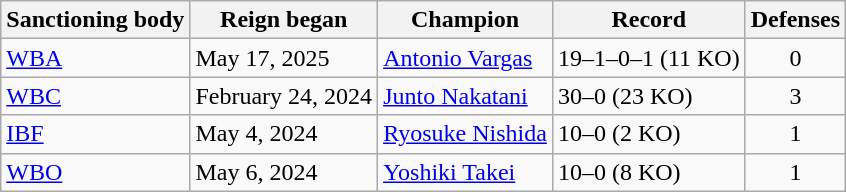<table class="wikitable">
<tr>
<th>Sanctioning body</th>
<th>Reign began</th>
<th>Champion</th>
<th>Record</th>
<th>Defenses</th>
</tr>
<tr>
<td><a href='#'>WBA</a></td>
<td>May 17, 2025</td>
<td><a href='#'>Antonio Vargas</a></td>
<td>19–1–0–1 (11 KO)</td>
<td align=center>0</td>
</tr>
<tr>
<td><a href='#'>WBC</a></td>
<td>February 24, 2024</td>
<td><a href='#'>Junto Nakatani</a></td>
<td>30–0 (23 KO)</td>
<td align=center>3</td>
</tr>
<tr>
<td><a href='#'>IBF</a></td>
<td>May 4, 2024</td>
<td><a href='#'>Ryosuke Nishida</a></td>
<td>10–0 (2 KO)</td>
<td align=center>1</td>
</tr>
<tr>
<td><a href='#'>WBO</a></td>
<td>May 6, 2024</td>
<td><a href='#'>Yoshiki Takei</a></td>
<td>10–0 (8 KO)</td>
<td align=center>1</td>
</tr>
</table>
